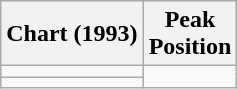<table class="wikitable sortable">
<tr>
<th align="left">Chart (1993)</th>
<th align="center">Peak<br>Position</th>
</tr>
<tr>
<td></td>
</tr>
<tr>
<td></td>
</tr>
</table>
